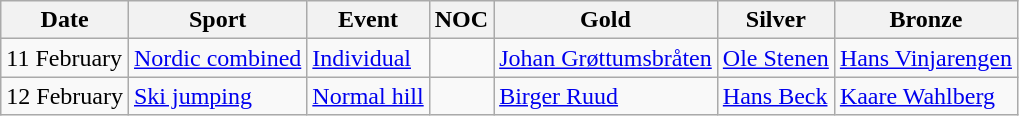<table class="wikitable">
<tr>
<th>Date</th>
<th>Sport</th>
<th>Event</th>
<th>NOC</th>
<th>Gold</th>
<th>Silver</th>
<th>Bronze</th>
</tr>
<tr>
<td>11 February</td>
<td><a href='#'>Nordic combined</a></td>
<td><a href='#'>Individual</a></td>
<td></td>
<td><a href='#'>Johan Grøttumsbråten</a></td>
<td><a href='#'>Ole Stenen</a></td>
<td><a href='#'>Hans Vinjarengen</a></td>
</tr>
<tr>
<td>12 February</td>
<td><a href='#'>Ski jumping</a></td>
<td><a href='#'>Normal hill</a></td>
<td></td>
<td><a href='#'>Birger Ruud</a></td>
<td><a href='#'>Hans Beck</a></td>
<td><a href='#'>Kaare Wahlberg</a></td>
</tr>
</table>
